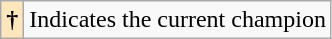<table class="wikitable">
<tr>
<th style="background-color:#ffe6bd">†</th>
<td>Indicates the current champion</td>
</tr>
</table>
